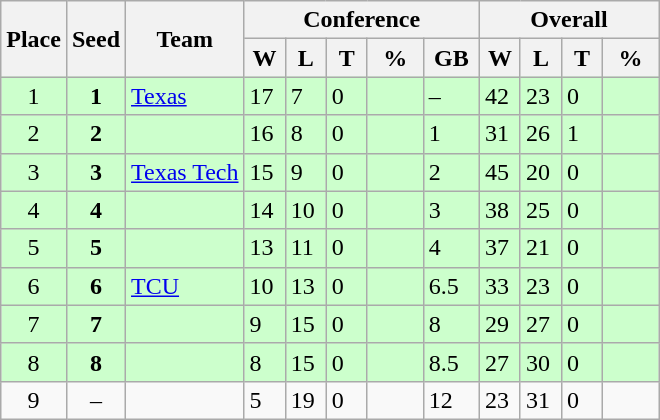<table class="wikitable">
<tr>
<th rowspan ="2">Place</th>
<th rowspan ="2">Seed</th>
<th rowspan ="2">Team</th>
<th colspan = "5">Conference</th>
<th colspan = "4">Overall</th>
</tr>
<tr>
<th scope="col" style="width: 20px;">W</th>
<th scope="col" style="width: 20px;">L</th>
<th scope="col" style="width: 20px;">T</th>
<th scope="col" style="width: 30px;">%</th>
<th scope="col" style="width: 30px;">GB</th>
<th scope="col" style="width: 20px;">W</th>
<th scope="col" style="width: 20px;">L</th>
<th scope="col" style="width: 20px;">T</th>
<th scope="col" style="width: 30px;">%</th>
</tr>
<tr bgcolor=#ccffcc>
<td style="text-align:center;">1</td>
<td style="text-align:center;"><strong>1</strong></td>
<td><a href='#'>Texas</a></td>
<td>17</td>
<td>7</td>
<td>0</td>
<td></td>
<td>–</td>
<td>42</td>
<td>23</td>
<td>0</td>
<td></td>
</tr>
<tr bgcolor=#ccffcc>
<td style="text-align:center;">2</td>
<td style="text-align:center;"><strong>2</strong></td>
<td></td>
<td>16</td>
<td>8</td>
<td>0</td>
<td></td>
<td>1</td>
<td>31</td>
<td>26</td>
<td>1</td>
<td></td>
</tr>
<tr bgcolor=#ccffcc>
<td style="text-align:center;">3</td>
<td style="text-align:center;"><strong>3</strong></td>
<td><a href='#'>Texas Tech</a></td>
<td>15</td>
<td>9</td>
<td>0</td>
<td></td>
<td>2</td>
<td>45</td>
<td>20</td>
<td>0</td>
<td></td>
</tr>
<tr bgcolor=#ccffcc>
<td style="text-align:center;">4</td>
<td style="text-align:center;"><strong>4</strong></td>
<td></td>
<td>14</td>
<td>10</td>
<td>0</td>
<td></td>
<td>3</td>
<td>38</td>
<td>25</td>
<td>0</td>
<td></td>
</tr>
<tr bgcolor=#ccffcc>
<td style="text-align:center;">5</td>
<td style="text-align:center;"><strong>5</strong></td>
<td></td>
<td>13</td>
<td>11</td>
<td>0</td>
<td></td>
<td>4</td>
<td>37</td>
<td>21</td>
<td>0</td>
<td></td>
</tr>
<tr bgcolor=#ccffcc>
<td style="text-align:center;">6</td>
<td style="text-align:center;"><strong>6</strong></td>
<td><a href='#'>TCU</a></td>
<td>10</td>
<td>13</td>
<td>0</td>
<td></td>
<td>6.5</td>
<td>33</td>
<td>23</td>
<td>0</td>
<td></td>
</tr>
<tr bgcolor=#ccffcc>
<td style="text-align:center;">7</td>
<td style="text-align:center;"><strong>7</strong></td>
<td></td>
<td>9</td>
<td>15</td>
<td>0</td>
<td></td>
<td>8</td>
<td>29</td>
<td>27</td>
<td>0</td>
<td></td>
</tr>
<tr bgcolor=#ccffcc>
<td style="text-align:center;">8</td>
<td style="text-align:center;"><strong>8</strong></td>
<td></td>
<td>8</td>
<td>15</td>
<td>0</td>
<td></td>
<td>8.5</td>
<td>27</td>
<td>30</td>
<td>0</td>
<td></td>
</tr>
<tr>
<td style="text-align:center;">9</td>
<td style="text-align:center;">–</td>
<td></td>
<td>5</td>
<td>19</td>
<td>0</td>
<td></td>
<td>12</td>
<td>23</td>
<td>31</td>
<td>0</td>
<td></td>
</tr>
</table>
